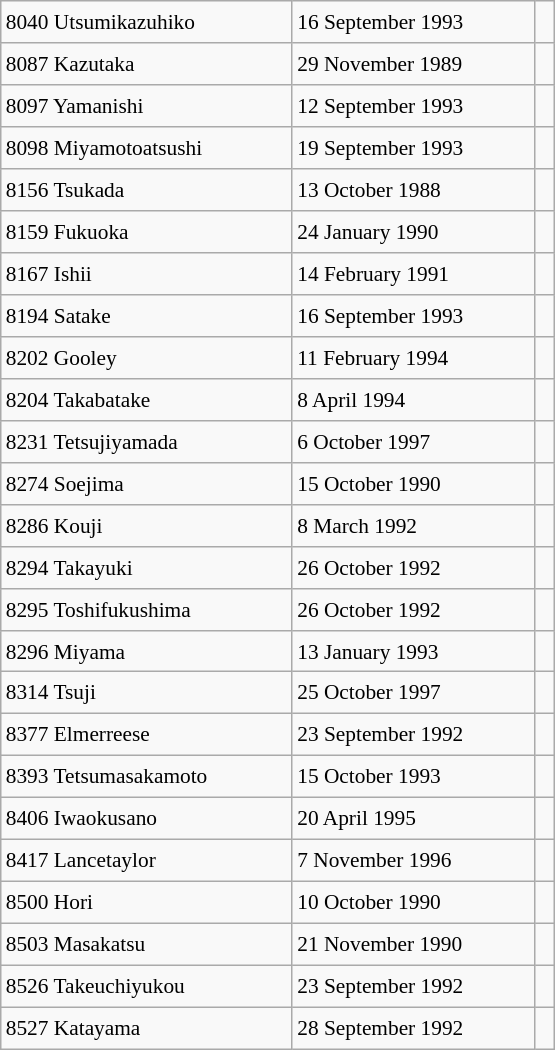<table class="wikitable" style="font-size: 89%; float: left; width: 26em; margin-right: 1em; height: 700px">
<tr>
<td>8040 Utsumikazuhiko</td>
<td>16 September 1993</td>
<td> </td>
</tr>
<tr>
<td>8087 Kazutaka</td>
<td>29 November 1989</td>
<td> </td>
</tr>
<tr>
<td>8097 Yamanishi</td>
<td>12 September 1993</td>
<td> </td>
</tr>
<tr>
<td>8098 Miyamotoatsushi</td>
<td>19 September 1993</td>
<td> </td>
</tr>
<tr>
<td>8156 Tsukada</td>
<td>13 October 1988</td>
<td> </td>
</tr>
<tr>
<td>8159 Fukuoka</td>
<td>24 January 1990</td>
<td> </td>
</tr>
<tr>
<td>8167 Ishii</td>
<td>14 February 1991</td>
<td> </td>
</tr>
<tr>
<td>8194 Satake</td>
<td>16 September 1993</td>
<td> </td>
</tr>
<tr>
<td>8202 Gooley</td>
<td>11 February 1994</td>
<td> </td>
</tr>
<tr>
<td>8204 Takabatake</td>
<td>8 April 1994</td>
<td> </td>
</tr>
<tr>
<td>8231 Tetsujiyamada</td>
<td>6 October 1997</td>
<td> </td>
</tr>
<tr>
<td>8274 Soejima</td>
<td>15 October 1990</td>
<td> </td>
</tr>
<tr>
<td>8286 Kouji</td>
<td>8 March 1992</td>
<td> </td>
</tr>
<tr>
<td>8294 Takayuki</td>
<td>26 October 1992</td>
<td> </td>
</tr>
<tr>
<td>8295 Toshifukushima</td>
<td>26 October 1992</td>
<td> </td>
</tr>
<tr>
<td>8296 Miyama</td>
<td>13 January 1993</td>
<td> </td>
</tr>
<tr>
<td>8314 Tsuji</td>
<td>25 October 1997</td>
<td> </td>
</tr>
<tr>
<td>8377 Elmerreese</td>
<td>23 September 1992</td>
<td> </td>
</tr>
<tr>
<td>8393 Tetsumasakamoto</td>
<td>15 October 1993</td>
<td> </td>
</tr>
<tr>
<td>8406 Iwaokusano</td>
<td>20 April 1995</td>
<td> </td>
</tr>
<tr>
<td>8417 Lancetaylor</td>
<td>7 November 1996</td>
<td> </td>
</tr>
<tr>
<td>8500 Hori</td>
<td>10 October 1990</td>
<td> </td>
</tr>
<tr>
<td>8503 Masakatsu</td>
<td>21 November 1990</td>
<td> </td>
</tr>
<tr>
<td>8526 Takeuchiyukou</td>
<td>23 September 1992</td>
<td> </td>
</tr>
<tr>
<td>8527 Katayama</td>
<td>28 September 1992</td>
<td> </td>
</tr>
</table>
